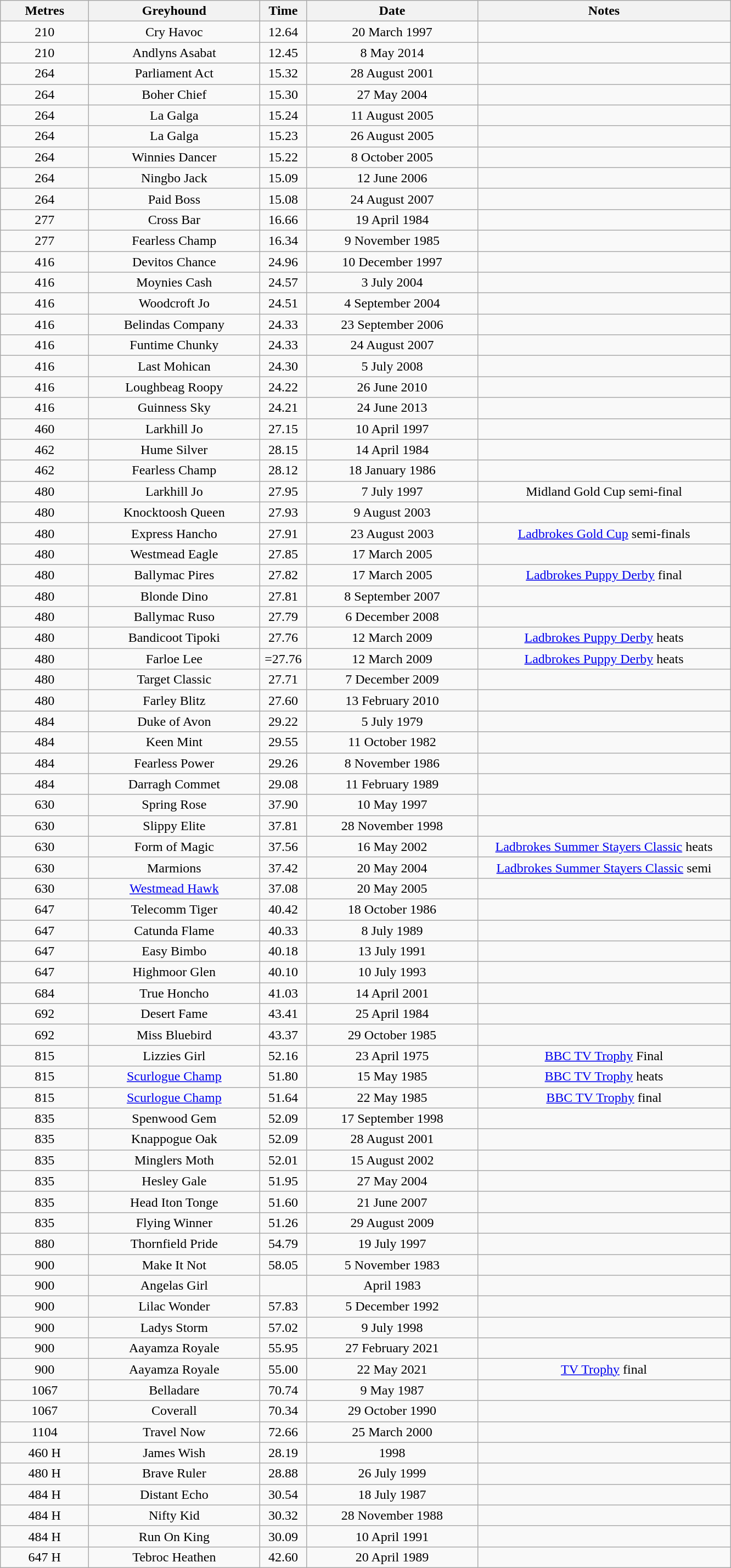<table class="wikitable" style="font-size: 100%">
<tr>
<th width=100>Metres</th>
<th width=200>Greyhound</th>
<th width=50>Time</th>
<th width=200>Date</th>
<th width=300>Notes</th>
</tr>
<tr align=center>
<td>210</td>
<td>Cry Havoc</td>
<td>12.64</td>
<td>20 March 1997</td>
<td></td>
</tr>
<tr align=center>
<td>210</td>
<td>Andlyns Asabat</td>
<td>12.45</td>
<td>8 May 2014</td>
<td></td>
</tr>
<tr align=center>
<td>264</td>
<td>Parliament Act</td>
<td>15.32</td>
<td>28 August 2001</td>
<td></td>
</tr>
<tr align=center>
<td>264</td>
<td>Boher Chief</td>
<td>15.30</td>
<td>27 May 2004</td>
<td></td>
</tr>
<tr align=center>
<td>264</td>
<td>La Galga</td>
<td>15.24</td>
<td>11 August 2005</td>
<td></td>
</tr>
<tr align=center>
<td>264</td>
<td>La Galga</td>
<td>15.23</td>
<td>26 August 2005</td>
<td></td>
</tr>
<tr align=center>
<td>264</td>
<td>Winnies Dancer</td>
<td>15.22</td>
<td>8 October 2005</td>
<td></td>
</tr>
<tr align=center>
<td>264</td>
<td>Ningbo Jack</td>
<td>15.09</td>
<td>12 June 2006</td>
<td></td>
</tr>
<tr align=center>
<td>264</td>
<td>Paid Boss</td>
<td>15.08</td>
<td>24 August 2007</td>
<td></td>
</tr>
<tr align=center>
<td>277</td>
<td>Cross Bar</td>
<td>16.66</td>
<td>19 April 1984</td>
<td></td>
</tr>
<tr align=center>
<td>277</td>
<td>Fearless Champ</td>
<td>16.34</td>
<td>9 November 1985</td>
<td></td>
</tr>
<tr align=center>
<td>416</td>
<td>Devitos Chance</td>
<td>24.96</td>
<td>10 December 1997</td>
<td></td>
</tr>
<tr align=center>
<td>416</td>
<td>Moynies Cash</td>
<td>24.57</td>
<td>3 July 2004</td>
<td></td>
</tr>
<tr align=center>
<td>416</td>
<td>Woodcroft Jo</td>
<td>24.51</td>
<td>4 September 2004</td>
<td></td>
</tr>
<tr align=center>
<td>416</td>
<td>Belindas Company</td>
<td>24.33</td>
<td>23 September 2006</td>
<td></td>
</tr>
<tr align=center>
<td>416</td>
<td>Funtime Chunky</td>
<td>24.33</td>
<td>24 August 2007</td>
<td></td>
</tr>
<tr align=center>
<td>416</td>
<td>Last Mohican</td>
<td>24.30</td>
<td>5 July 2008</td>
<td></td>
</tr>
<tr align=center>
<td>416</td>
<td>Loughbeag Roopy</td>
<td>24.22</td>
<td>26 June 2010</td>
<td></td>
</tr>
<tr align=center>
<td>416</td>
<td>Guinness Sky</td>
<td>24.21</td>
<td>24 June 2013</td>
<td></td>
</tr>
<tr align=center>
<td>460</td>
<td>Larkhill Jo</td>
<td>27.15</td>
<td>10 April 1997</td>
<td></td>
</tr>
<tr align=center>
<td>462</td>
<td>Hume Silver</td>
<td>28.15</td>
<td>14 April 1984</td>
<td></td>
</tr>
<tr align=center>
<td>462</td>
<td>Fearless Champ</td>
<td>28.12</td>
<td>18 January 1986</td>
<td></td>
</tr>
<tr align=center>
<td>480</td>
<td>Larkhill Jo</td>
<td>27.95</td>
<td>7 July 1997</td>
<td>Midland Gold Cup semi-final</td>
</tr>
<tr align=center>
<td>480</td>
<td>Knocktoosh Queen</td>
<td>27.93</td>
<td>9 August 2003</td>
<td></td>
</tr>
<tr align=center>
<td>480</td>
<td>Express Hancho</td>
<td>27.91</td>
<td>23 August 2003</td>
<td><a href='#'>Ladbrokes Gold Cup</a> semi-finals</td>
</tr>
<tr align=center>
<td>480</td>
<td>Westmead Eagle</td>
<td>27.85</td>
<td>17 March 2005</td>
<td></td>
</tr>
<tr align=center>
<td>480</td>
<td>Ballymac Pires</td>
<td>27.82</td>
<td>17 March 2005</td>
<td><a href='#'>Ladbrokes Puppy Derby</a> final</td>
</tr>
<tr align=center>
<td>480</td>
<td>Blonde Dino</td>
<td>27.81</td>
<td>8 September 2007</td>
<td></td>
</tr>
<tr align=center>
<td>480</td>
<td>Ballymac Ruso</td>
<td>27.79</td>
<td>6 December 2008</td>
<td></td>
</tr>
<tr align=center>
<td>480</td>
<td>Bandicoot Tipoki</td>
<td>27.76</td>
<td>12 March 2009</td>
<td><a href='#'>Ladbrokes Puppy Derby</a> heats</td>
</tr>
<tr align=center>
<td>480</td>
<td>Farloe Lee</td>
<td>=27.76</td>
<td>12 March 2009</td>
<td><a href='#'>Ladbrokes Puppy Derby</a> heats</td>
</tr>
<tr align=center>
<td>480</td>
<td>Target Classic</td>
<td>27.71</td>
<td>7 December 2009</td>
<td></td>
</tr>
<tr align=center>
<td>480</td>
<td>Farley Blitz</td>
<td>27.60</td>
<td>13 February 2010</td>
<td></td>
</tr>
<tr align=center>
<td>484</td>
<td>Duke of Avon</td>
<td>29.22</td>
<td>5 July 1979</td>
<td></td>
</tr>
<tr align=center>
<td>484</td>
<td>Keen Mint</td>
<td>29.55</td>
<td>11 October 1982</td>
<td></td>
</tr>
<tr align=center>
<td>484</td>
<td>Fearless Power</td>
<td>29.26</td>
<td>8 November 1986</td>
<td></td>
</tr>
<tr align=center>
<td>484</td>
<td>Darragh Commet</td>
<td>29.08</td>
<td>11 February 1989</td>
<td></td>
</tr>
<tr align=center>
<td>630</td>
<td>Spring Rose</td>
<td>37.90</td>
<td>10 May 1997</td>
<td></td>
</tr>
<tr align=center>
<td>630</td>
<td>Slippy Elite</td>
<td>37.81</td>
<td>28 November 1998</td>
<td></td>
</tr>
<tr align=center>
<td>630</td>
<td>Form of Magic</td>
<td>37.56</td>
<td>16 May 2002</td>
<td><a href='#'>Ladbrokes Summer Stayers Classic</a> heats</td>
</tr>
<tr align=center>
<td>630</td>
<td>Marmions</td>
<td>37.42</td>
<td>20 May 2004</td>
<td><a href='#'>Ladbrokes Summer Stayers Classic</a> semi</td>
</tr>
<tr align=center>
<td>630</td>
<td><a href='#'>Westmead Hawk</a></td>
<td>37.08</td>
<td>20 May 2005</td>
<td></td>
</tr>
<tr align=center>
<td>647</td>
<td>Telecomm Tiger</td>
<td>40.42</td>
<td>18 October 1986</td>
<td></td>
</tr>
<tr align=center>
<td>647</td>
<td>Catunda Flame</td>
<td>40.33</td>
<td>8 July 1989</td>
<td></td>
</tr>
<tr align=center>
<td>647</td>
<td>Easy Bimbo</td>
<td>40.18</td>
<td>13 July 1991</td>
<td></td>
</tr>
<tr align=center>
<td>647</td>
<td>Highmoor Glen</td>
<td>40.10</td>
<td>10 July 1993</td>
<td></td>
</tr>
<tr align=center>
<td>684</td>
<td>True Honcho</td>
<td>41.03</td>
<td>14 April 2001</td>
<td></td>
</tr>
<tr align=center>
<td>692</td>
<td>Desert Fame</td>
<td>43.41</td>
<td>25 April 1984</td>
<td></td>
</tr>
<tr align=center>
<td>692</td>
<td>Miss Bluebird</td>
<td>43.37</td>
<td>29 October 1985</td>
<td></td>
</tr>
<tr align=center>
<td>815</td>
<td>Lizzies Girl</td>
<td>52.16</td>
<td>23 April 1975</td>
<td><a href='#'>BBC TV Trophy</a> Final</td>
</tr>
<tr align=center>
<td>815</td>
<td><a href='#'>Scurlogue Champ</a></td>
<td>51.80</td>
<td>15 May 1985</td>
<td><a href='#'>BBC TV Trophy</a> heats</td>
</tr>
<tr align=center>
<td>815</td>
<td><a href='#'>Scurlogue Champ</a></td>
<td>51.64</td>
<td>22 May 1985</td>
<td><a href='#'>BBC TV Trophy</a> final</td>
</tr>
<tr align=center>
<td>835</td>
<td>Spenwood Gem</td>
<td>52.09</td>
<td>17 September 1998</td>
<td></td>
</tr>
<tr align=center>
<td>835</td>
<td>Knappogue Oak</td>
<td>52.09</td>
<td>28 August 2001</td>
<td></td>
</tr>
<tr align=center>
<td>835</td>
<td>Minglers Moth</td>
<td>52.01</td>
<td>15 August 2002</td>
<td></td>
</tr>
<tr align=center>
<td>835</td>
<td>Hesley Gale</td>
<td>51.95</td>
<td>27 May 2004</td>
<td></td>
</tr>
<tr align=center>
<td>835</td>
<td>Head Iton Tonge</td>
<td>51.60</td>
<td>21 June 2007</td>
<td></td>
</tr>
<tr align=center>
<td>835</td>
<td>Flying Winner</td>
<td>51.26</td>
<td>29 August 2009</td>
<td></td>
</tr>
<tr align=center>
<td>880</td>
<td>Thornfield Pride</td>
<td>54.79</td>
<td>19 July 1997</td>
<td></td>
</tr>
<tr align=center>
<td>900</td>
<td>Make It Not</td>
<td>58.05</td>
<td>5 November 1983</td>
<td></td>
</tr>
<tr align=center>
<td>900</td>
<td>Angelas Girl</td>
<td></td>
<td>April 1983</td>
<td></td>
</tr>
<tr align=center>
<td>900</td>
<td>Lilac Wonder</td>
<td>57.83</td>
<td>5 December 1992</td>
<td></td>
</tr>
<tr align=center>
<td>900</td>
<td>Ladys Storm</td>
<td>57.02</td>
<td>9 July 1998</td>
<td></td>
</tr>
<tr align=center>
<td>900</td>
<td>Aayamza Royale</td>
<td>55.95</td>
<td>27 February 2021</td>
<td></td>
</tr>
<tr align=center>
<td>900</td>
<td>Aayamza Royale</td>
<td>55.00</td>
<td>22 May 2021</td>
<td><a href='#'>TV Trophy</a> final</td>
</tr>
<tr align=center>
<td>1067</td>
<td>Belladare</td>
<td>70.74</td>
<td>9 May 1987</td>
<td></td>
</tr>
<tr align=center>
<td>1067</td>
<td>Coverall</td>
<td>70.34</td>
<td>29 October 1990</td>
<td></td>
</tr>
<tr align=center>
<td>1104</td>
<td>Travel Now</td>
<td>72.66</td>
<td>25 March 2000</td>
<td></td>
</tr>
<tr align=center>
<td>460 H</td>
<td>James Wish</td>
<td>28.19</td>
<td>1998</td>
<td></td>
</tr>
<tr align=center>
<td>480 H</td>
<td>Brave Ruler</td>
<td>28.88</td>
<td>26 July 1999</td>
<td></td>
</tr>
<tr align=center>
<td>484 H</td>
<td>Distant Echo</td>
<td>30.54</td>
<td>18 July 1987</td>
<td></td>
</tr>
<tr align=center>
<td>484 H</td>
<td>Nifty Kid</td>
<td>30.32</td>
<td>28 November 1988</td>
<td></td>
</tr>
<tr align=center>
<td>484 H</td>
<td>Run On King</td>
<td>30.09</td>
<td>10 April 1991</td>
<td></td>
</tr>
<tr align=center>
<td>647 H</td>
<td>Tebroc Heathen</td>
<td>42.60</td>
<td>20 April 1989</td>
<td></td>
</tr>
</table>
